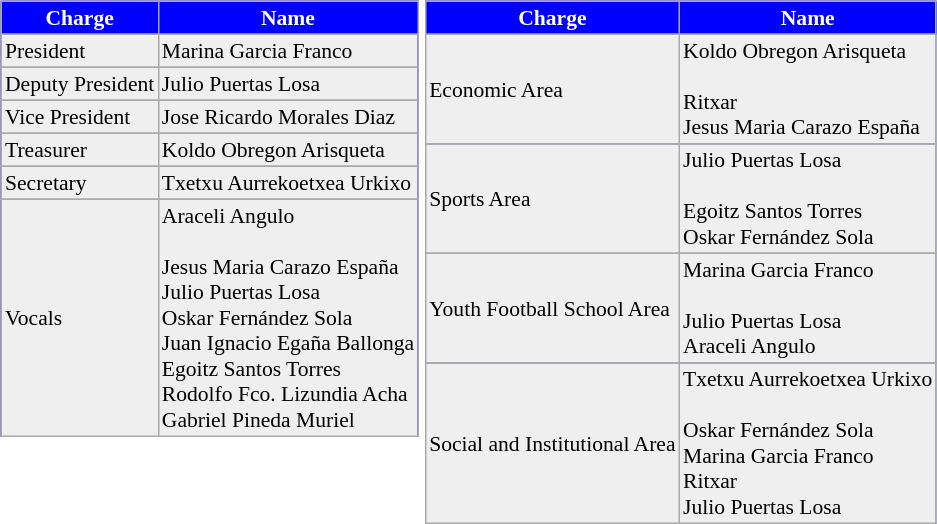<table>
<tr>
<td valign="top" width=0%><br><table border=1 cellpadding="2" cellspacing="0" style="background: blue; border: 1px #aaa solid; border-collapse: collapse; font-size: 90%; text-align: left;">
<tr align=center bgcolor=blue style="color:white;">
<th>Charge</th>
<th>Name</th>
</tr>
<tr>
</tr>
<tr bgcolor="#EFEFEF">
<td>President</td>
<td> Marina Garcia Franco</td>
</tr>
<tr>
</tr>
<tr bgcolor="#EFEFEF">
<td>Deputy President</td>
<td> Julio Puertas Losa</td>
</tr>
<tr>
</tr>
<tr bgcolor="#EFEFEF">
<td>Vice President</td>
<td> Jose Ricardo Morales Diaz</td>
</tr>
<tr>
</tr>
<tr bgcolor="#EFEFEF">
<td>Treasurer</td>
<td> Koldo Obregon Arisqueta</td>
</tr>
<tr>
</tr>
<tr bgcolor="#EFEFEF">
<td>Secretary</td>
<td> Txetxu Aurrekoetxea Urkixo</td>
</tr>
<tr>
</tr>
<tr bgcolor="#EFEFEF">
<td>Vocals</td>
<td> Araceli Angulo <br><br> Jesus Maria Carazo España <br>
 Julio Puertas Losa <br>
 Oskar Fernández Sola <br>
 Juan Ignacio Egaña Ballonga <br>
 Egoitz Santos Torres <br>
 Rodolfo Fco. Lizundia Acha <br>
 Gabriel Pineda Muriel <br></td>
</tr>
</table>
</td>
<td valign="top" width=0%><br><table border=1 cellpadding="2" cellspacing="0" style="background: blue; border: 1px #aaa solid; border-collapse: collapse; font-size: 90%; text-align: left;">
<tr align=center bgcolor=blue style="color:white;">
<th>Charge</th>
<th>Name</th>
</tr>
<tr>
</tr>
<tr bgcolor="#EFEFEF">
<td>Economic Area</td>
<td> Koldo Obregon Arisqueta <br><br> Ritxar <br>
 Jesus Maria Carazo España <br></td>
</tr>
<tr>
</tr>
<tr>
</tr>
<tr bgcolor="#EFEFEF">
<td>Sports Area</td>
<td> Julio Puertas Losa <br><br> Egoitz Santos Torres <br>
 Oskar Fernández Sola <br></td>
</tr>
<tr>
</tr>
<tr bgcolor="#EFEFEF">
<td>Youth Football School Area</td>
<td> Marina Garcia Franco <br><br> Julio Puertas Losa <br>
 Araceli Angulo <br></td>
</tr>
<tr>
</tr>
<tr bgcolor="#EFEFEF">
<td>Social and Institutional Area</td>
<td> Txetxu Aurrekoetxea Urkixo <br><br> Oskar Fernández Sola <br>
 Marina Garcia Franco <br>
 Ritxar <br>
 Julio Puertas Losa <br></td>
</tr>
</table>
</td>
</tr>
</table>
